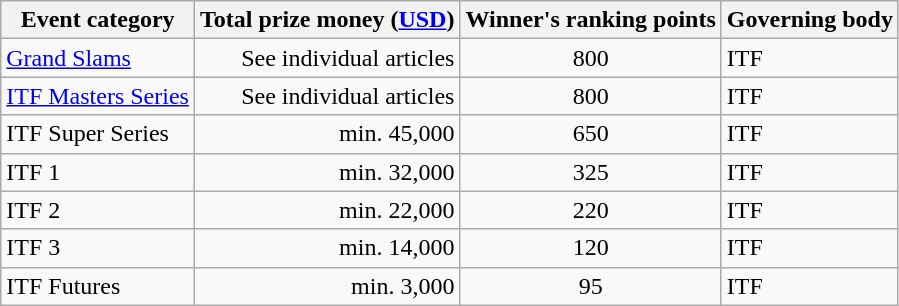<table class="wikitable">
<tr>
<th>Event category</th>
<th>Total prize money (<a href='#'>USD</a>)</th>
<th>Winner's ranking points</th>
<th>Governing body</th>
</tr>
<tr>
<td><a href='#'>Grand Slams</a></td>
<td align="right">See individual articles</td>
<td align="center">800</td>
<td>ITF</td>
</tr>
<tr>
<td><a href='#'>ITF Masters Series</a></td>
<td align="right">See individual articles</td>
<td align="center">800</td>
<td>ITF</td>
</tr>
<tr>
<td>ITF Super Series</td>
<td align="right">min. 45,000</td>
<td align="center">650</td>
<td>ITF</td>
</tr>
<tr>
<td>ITF 1</td>
<td align="right">min. 32,000</td>
<td align="center">325</td>
<td>ITF</td>
</tr>
<tr>
<td>ITF 2</td>
<td align="right">min. 22,000</td>
<td align="center">220</td>
<td>ITF</td>
</tr>
<tr>
<td>ITF 3</td>
<td align="right">min. 14,000</td>
<td align="center">120</td>
<td>ITF</td>
</tr>
<tr>
<td>ITF Futures</td>
<td align="right">min. 3,000</td>
<td align="center">95</td>
<td>ITF</td>
</tr>
</table>
